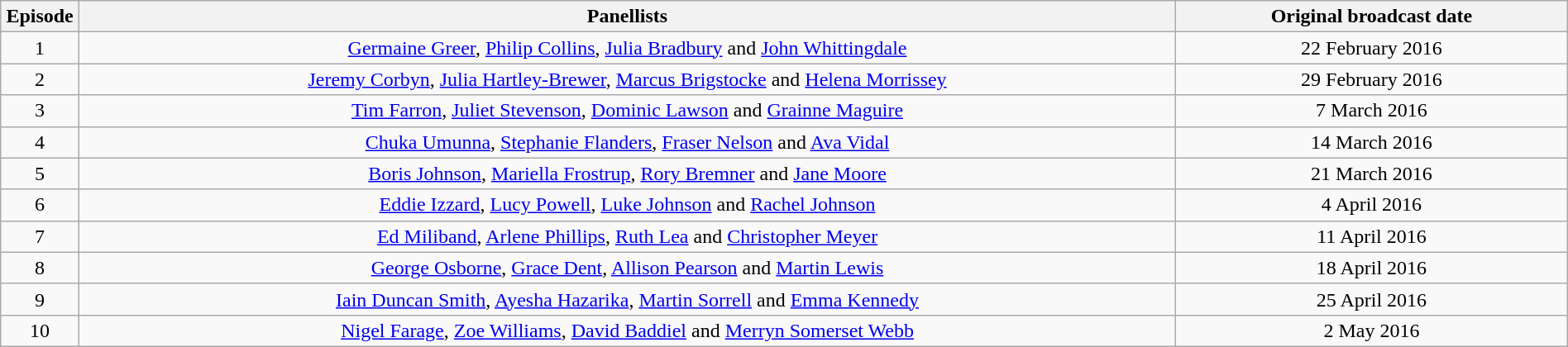<table class="wikitable" style="text-align:center; width:100%;">
<tr>
<th width="5%">Episode</th>
<th width="70%">Panellists</th>
<th width="25%">Original broadcast date</th>
</tr>
<tr>
<td>1</td>
<td><a href='#'>Germaine Greer</a>, <a href='#'>Philip Collins</a>, <a href='#'>Julia Bradbury</a> and <a href='#'>John Whittingdale</a></td>
<td>22 February 2016</td>
</tr>
<tr>
<td>2</td>
<td><a href='#'>Jeremy Corbyn</a>, <a href='#'>Julia Hartley-Brewer</a>, <a href='#'>Marcus Brigstocke</a> and <a href='#'>Helena Morrissey</a></td>
<td>29 February 2016</td>
</tr>
<tr>
<td>3</td>
<td><a href='#'>Tim Farron</a>, <a href='#'>Juliet Stevenson</a>, <a href='#'>Dominic Lawson</a> and <a href='#'>Grainne Maguire</a></td>
<td>7 March 2016</td>
</tr>
<tr>
<td>4</td>
<td><a href='#'>Chuka Umunna</a>, <a href='#'>Stephanie Flanders</a>, <a href='#'>Fraser Nelson</a> and <a href='#'>Ava Vidal</a></td>
<td>14 March 2016</td>
</tr>
<tr>
<td>5</td>
<td><a href='#'>Boris Johnson</a>, <a href='#'>Mariella Frostrup</a>, <a href='#'>Rory Bremner</a> and <a href='#'>Jane Moore</a></td>
<td>21 March 2016</td>
</tr>
<tr>
<td>6</td>
<td><a href='#'>Eddie Izzard</a>, <a href='#'>Lucy Powell</a>, <a href='#'>Luke Johnson</a> and <a href='#'>Rachel Johnson</a></td>
<td>4 April 2016</td>
</tr>
<tr>
<td>7</td>
<td><a href='#'>Ed Miliband</a>, <a href='#'>Arlene Phillips</a>, <a href='#'>Ruth Lea</a> and <a href='#'>Christopher Meyer</a></td>
<td>11 April 2016</td>
</tr>
<tr>
<td>8</td>
<td><a href='#'>George Osborne</a>, <a href='#'>Grace Dent</a>, <a href='#'>Allison Pearson</a> and <a href='#'>Martin Lewis</a></td>
<td>18 April 2016</td>
</tr>
<tr>
<td>9</td>
<td><a href='#'>Iain Duncan Smith</a>, <a href='#'>Ayesha Hazarika</a>, <a href='#'>Martin Sorrell</a> and <a href='#'>Emma Kennedy</a></td>
<td>25 April 2016</td>
</tr>
<tr>
<td>10</td>
<td><a href='#'>Nigel Farage</a>, <a href='#'>Zoe Williams</a>, <a href='#'>David Baddiel</a> and <a href='#'>Merryn Somerset Webb</a></td>
<td>2 May 2016</td>
</tr>
</table>
